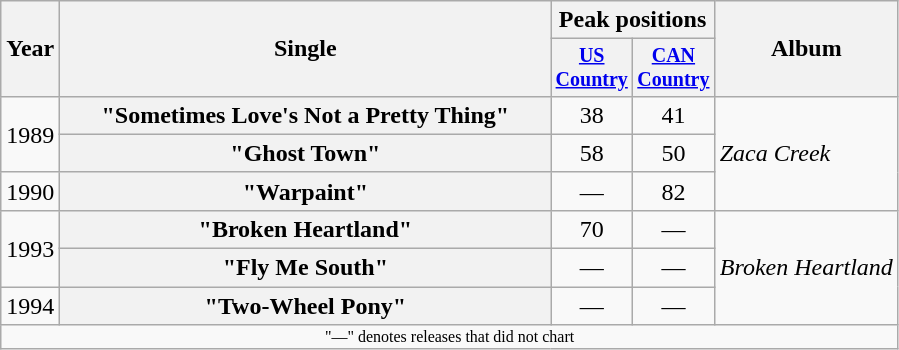<table class="wikitable plainrowheaders" style="text-align:center;">
<tr>
<th rowspan="2">Year</th>
<th rowspan="2" style="width:20em;">Single</th>
<th colspan="2">Peak positions</th>
<th rowspan="2">Album</th>
</tr>
<tr style="font-size:smaller;">
<th width="45"><a href='#'>US Country</a></th>
<th width="45"><a href='#'>CAN Country</a></th>
</tr>
<tr>
<td rowspan="2">1989</td>
<th scope="row">"Sometimes Love's Not a Pretty Thing"</th>
<td>38</td>
<td>41</td>
<td rowspan="3" align="left"><em>Zaca Creek</em></td>
</tr>
<tr>
<th scope="row">"Ghost Town"</th>
<td>58</td>
<td>50</td>
</tr>
<tr>
<td>1990</td>
<th scope="row">"Warpaint"</th>
<td>—</td>
<td>82</td>
</tr>
<tr>
<td rowspan="2">1993</td>
<th scope="row">"Broken Heartland"</th>
<td>70</td>
<td>—</td>
<td rowspan="3" align="left"><em>Broken Heartland</em></td>
</tr>
<tr>
<th scope="row">"Fly Me South"</th>
<td>—</td>
<td>—</td>
</tr>
<tr>
<td>1994</td>
<th scope="row">"Two-Wheel Pony"</th>
<td>—</td>
<td>—</td>
</tr>
<tr>
<td colspan="5" style="font-size: 8pt">"—" denotes releases that did not chart</td>
</tr>
</table>
